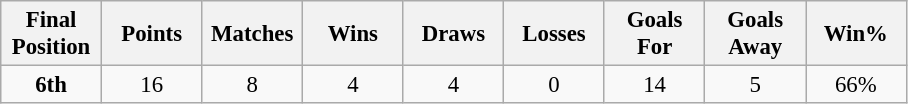<table class="wikitable" style="font-size: 95%; text-align: center;">
<tr>
<th width=60>Final Position</th>
<th width=60>Points</th>
<th width=60>Matches</th>
<th width=60>Wins</th>
<th width=60>Draws</th>
<th width=60>Losses</th>
<th width=60>Goals For</th>
<th width=60>Goals Away</th>
<th width=60>Win%</th>
</tr>
<tr>
<td><strong>6th</strong></td>
<td>16</td>
<td>8</td>
<td>4</td>
<td>4</td>
<td>0</td>
<td>14</td>
<td>5</td>
<td>66%</td>
</tr>
</table>
